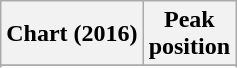<table class="wikitable sortable plainrowheaders" style="text-align:center">
<tr>
<th scope="col">Chart (2016)</th>
<th scope="col">Peak<br> position</th>
</tr>
<tr>
</tr>
<tr>
</tr>
<tr>
</tr>
<tr>
</tr>
<tr>
</tr>
</table>
